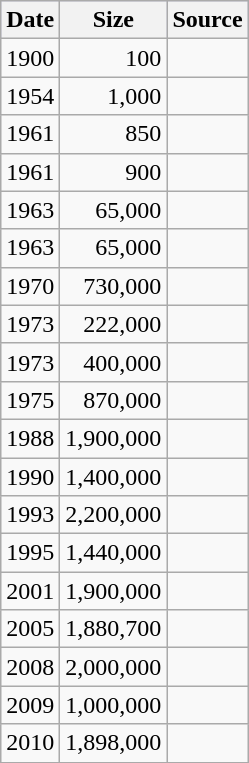<table class="wikitable floatright" id="toc" cellspacing="4" float="right">
<tr style="background:#ccf;">
<th>Date</th>
<th>Size</th>
<th>Source</th>
</tr>
<tr>
<td>1900</td>
<td style="text-align:right;">100</td>
<td></td>
</tr>
<tr>
<td>1954</td>
<td style="text-align:right;">1,000</td>
<td></td>
</tr>
<tr>
<td>1961</td>
<td style="text-align:right;">850</td>
<td></td>
</tr>
<tr>
<td>1961</td>
<td style="text-align:right;">900</td>
<td></td>
</tr>
<tr>
<td>1963</td>
<td style="text-align:right;">65,000</td>
<td></td>
</tr>
<tr>
<td>1963</td>
<td style="text-align:right;">65,000</td>
<td></td>
</tr>
<tr>
<td>1970</td>
<td style="text-align:right;">730,000</td>
<td></td>
</tr>
<tr>
<td>1973</td>
<td style="text-align:right;">222,000</td>
<td></td>
</tr>
<tr>
<td>1973</td>
<td style="text-align:right;">400,000</td>
<td></td>
</tr>
<tr>
<td>1975</td>
<td style="text-align:right;">870,000</td>
<td></td>
</tr>
<tr>
<td>1988</td>
<td style="text-align:right;">1,900,000</td>
<td></td>
</tr>
<tr>
<td>1990</td>
<td style="text-align:right;">1,400,000</td>
<td></td>
</tr>
<tr>
<td>1993</td>
<td style="text-align:right;">2,200,000</td>
<td></td>
</tr>
<tr>
<td>1995</td>
<td style="text-align:right;">1,440,000</td>
<td></td>
</tr>
<tr>
<td>2001</td>
<td style="text-align:right;">1,900,000</td>
<td></td>
</tr>
<tr>
<td>2005</td>
<td style="text-align:right;">1,880,700</td>
<td></td>
</tr>
<tr>
<td>2008</td>
<td style="text-align:right;">2,000,000</td>
<td></td>
</tr>
<tr>
<td>2009</td>
<td style="text-align:right;">1,000,000</td>
<td></td>
</tr>
<tr>
<td>2010</td>
<td style="text-align:right;">1,898,000</td>
<td></td>
</tr>
<tr>
</tr>
</table>
